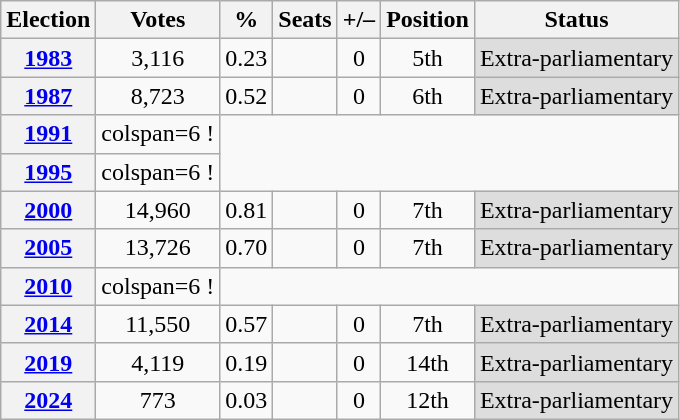<table class=wikitable style="text-align: center;">
<tr>
<th>Election</th>
<th>Votes</th>
<th>%</th>
<th>Seats</th>
<th>+/–</th>
<th>Position</th>
<th>Status</th>
</tr>
<tr>
<th><a href='#'>1983</a></th>
<td>3,116</td>
<td>0.23</td>
<td></td>
<td> 0</td>
<td> 5th</td>
<td align=center style="background:#ddd;">Extra-parliamentary</td>
</tr>
<tr>
<th><a href='#'>1987</a></th>
<td>8,723</td>
<td>0.52</td>
<td></td>
<td> 0</td>
<td> 6th</td>
<td align=center style="background:#ddd;">Extra-parliamentary</td>
</tr>
<tr>
<th><a href='#'>1991</a></th>
<td>colspan=6 ! </td>
</tr>
<tr>
<th><a href='#'>1995</a></th>
<td>colspan=6 ! </td>
</tr>
<tr>
<th><a href='#'>2000</a></th>
<td>14,960</td>
<td>0.81</td>
<td></td>
<td> 0</td>
<td> 7th</td>
<td align=center style="background:#ddd;">Extra-parliamentary</td>
</tr>
<tr>
<th><a href='#'>2005</a></th>
<td>13,726</td>
<td>0.70</td>
<td></td>
<td> 0</td>
<td> 7th</td>
<td align=center style="background:#ddd;">Extra-parliamentary</td>
</tr>
<tr>
<th><a href='#'>2010</a></th>
<td>colspan=6 ! </td>
</tr>
<tr>
<th><a href='#'>2014</a></th>
<td>11,550</td>
<td>0.57</td>
<td></td>
<td> 0</td>
<td> 7th</td>
<td align=center style="background:#ddd;">Extra-parliamentary</td>
</tr>
<tr>
<th><a href='#'>2019</a></th>
<td>4,119</td>
<td>0.19</td>
<td></td>
<td> 0</td>
<td> 14th</td>
<td align=center style="background:#ddd;">Extra-parliamentary</td>
</tr>
<tr>
<th><a href='#'>2024</a></th>
<td>773</td>
<td>0.03</td>
<td></td>
<td> 0</td>
<td> 12th</td>
<td align=center style="background:#ddd;">Extra-parliamentary</td>
</tr>
</table>
